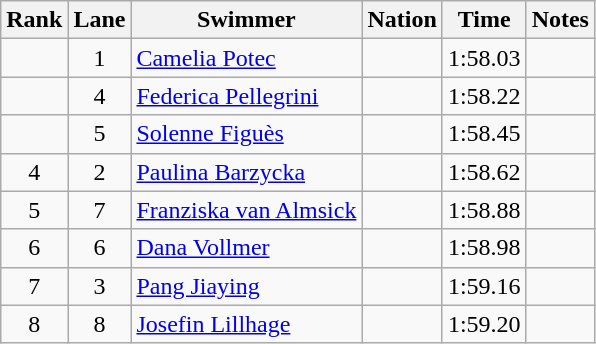<table class="wikitable sortable" style="text-align:center">
<tr>
<th>Rank</th>
<th>Lane</th>
<th>Swimmer</th>
<th>Nation</th>
<th>Time</th>
<th>Notes</th>
</tr>
<tr>
<td></td>
<td>1</td>
<td align=left><a href='#'>Camelia Potec</a></td>
<td align=left></td>
<td>1:58.03</td>
<td></td>
</tr>
<tr>
<td></td>
<td>4</td>
<td align=left><a href='#'>Federica Pellegrini</a></td>
<td align=left></td>
<td>1:58.22</td>
<td></td>
</tr>
<tr>
<td></td>
<td>5</td>
<td align=left><a href='#'>Solenne Figuès</a></td>
<td align=left></td>
<td>1:58.45</td>
<td></td>
</tr>
<tr>
<td>4</td>
<td>2</td>
<td align=left><a href='#'>Paulina Barzycka</a></td>
<td align=left></td>
<td>1:58.62</td>
<td></td>
</tr>
<tr>
<td>5</td>
<td>7</td>
<td align=left><a href='#'>Franziska van Almsick</a></td>
<td align=left></td>
<td>1:58.88</td>
<td></td>
</tr>
<tr>
<td>6</td>
<td>6</td>
<td align=left><a href='#'>Dana Vollmer</a></td>
<td align=left></td>
<td>1:58.98</td>
<td></td>
</tr>
<tr>
<td>7</td>
<td>3</td>
<td align=left><a href='#'>Pang Jiaying</a></td>
<td align=left></td>
<td>1:59.16</td>
<td></td>
</tr>
<tr>
<td>8</td>
<td>8</td>
<td align=left><a href='#'>Josefin Lillhage</a></td>
<td align=left></td>
<td>1:59.20</td>
<td></td>
</tr>
</table>
